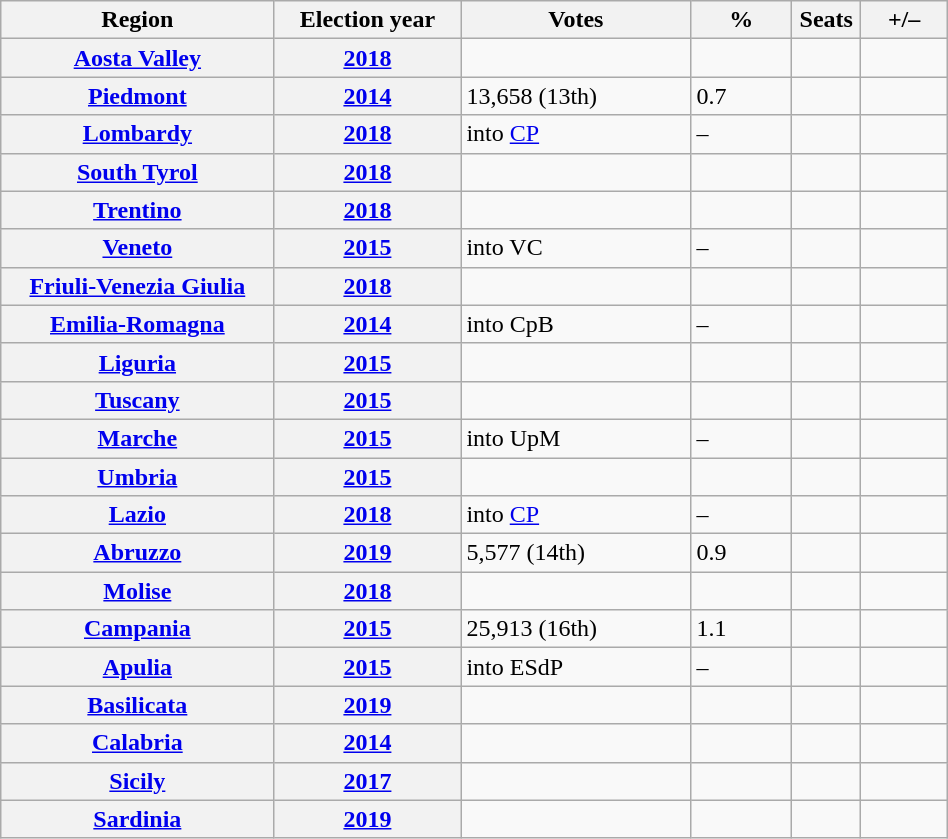<table class="wikitable" style="width:50%; border:1px #aaf solid;">
<tr>
<th style="width:19%;">Region</th>
<th style="width:13%;">Election year</th>
<th style="width:16%;">Votes</th>
<th width=7%>%</th>
<th width=1%>Seats</th>
<th width=6%>+/–</th>
</tr>
<tr>
<th><a href='#'>Aosta Valley</a></th>
<th><a href='#'>2018</a></th>
<td></td>
<td></td>
<td></td>
<td></td>
</tr>
<tr>
<th><a href='#'>Piedmont</a></th>
<th><a href='#'>2014</a></th>
<td>13,658 (13th)</td>
<td>0.7</td>
<td></td>
<td></td>
</tr>
<tr>
<th><a href='#'>Lombardy</a></th>
<th><a href='#'>2018</a></th>
<td>into <a href='#'>CP</a></td>
<td>–</td>
<td></td>
<td></td>
</tr>
<tr>
<th><a href='#'>South Tyrol</a></th>
<th><a href='#'>2018</a></th>
<td></td>
<td></td>
<td></td>
<td></td>
</tr>
<tr>
<th><a href='#'>Trentino</a></th>
<th><a href='#'>2018</a></th>
<td></td>
<td></td>
<td></td>
<td></td>
</tr>
<tr>
<th><a href='#'>Veneto</a></th>
<th><a href='#'>2015</a></th>
<td>into VC</td>
<td>–</td>
<td></td>
<td></td>
</tr>
<tr>
<th><a href='#'>Friuli-Venezia Giulia</a></th>
<th><a href='#'>2018</a></th>
<td></td>
<td></td>
<td></td>
<td></td>
</tr>
<tr>
<th><a href='#'>Emilia-Romagna</a></th>
<th><a href='#'>2014</a></th>
<td>into CpB</td>
<td>–</td>
<td></td>
<td></td>
</tr>
<tr>
<th><a href='#'>Liguria</a></th>
<th><a href='#'>2015</a></th>
<td></td>
<td></td>
<td></td>
<td></td>
</tr>
<tr>
<th><a href='#'>Tuscany</a></th>
<th><a href='#'>2015</a></th>
<td></td>
<td></td>
<td></td>
<td></td>
</tr>
<tr>
<th><a href='#'>Marche</a></th>
<th><a href='#'>2015</a></th>
<td>into UpM</td>
<td>–</td>
<td></td>
<td></td>
</tr>
<tr>
<th><a href='#'>Umbria</a></th>
<th><a href='#'>2015</a></th>
<td></td>
<td></td>
<td></td>
<td></td>
</tr>
<tr>
<th><a href='#'>Lazio</a></th>
<th><a href='#'>2018</a></th>
<td>into <a href='#'>CP</a></td>
<td>–</td>
<td></td>
<td></td>
</tr>
<tr>
<th><a href='#'>Abruzzo</a></th>
<th><a href='#'>2019</a></th>
<td>5,577 (14th)</td>
<td>0.9</td>
<td></td>
<td></td>
</tr>
<tr>
<th><a href='#'>Molise</a></th>
<th><a href='#'>2018</a></th>
<td></td>
<td></td>
<td></td>
<td></td>
</tr>
<tr>
<th><a href='#'>Campania</a></th>
<th><a href='#'>2015</a></th>
<td>25,913 (16th)</td>
<td>1.1</td>
<td></td>
<td></td>
</tr>
<tr>
<th><a href='#'>Apulia</a></th>
<th><a href='#'>2015</a></th>
<td>into ESdP</td>
<td>–</td>
<td></td>
<td></td>
</tr>
<tr>
<th><a href='#'>Basilicata</a></th>
<th><a href='#'>2019</a></th>
<td></td>
<td></td>
<td></td>
<td></td>
</tr>
<tr>
<th><a href='#'>Calabria</a></th>
<th><a href='#'>2014</a></th>
<td></td>
<td></td>
<td></td>
<td></td>
</tr>
<tr>
<th><a href='#'>Sicily</a></th>
<th><a href='#'>2017</a></th>
<td></td>
<td></td>
<td></td>
<td></td>
</tr>
<tr>
<th><a href='#'>Sardinia</a></th>
<th><a href='#'>2019</a></th>
<td></td>
<td></td>
<td></td>
<td></td>
</tr>
</table>
